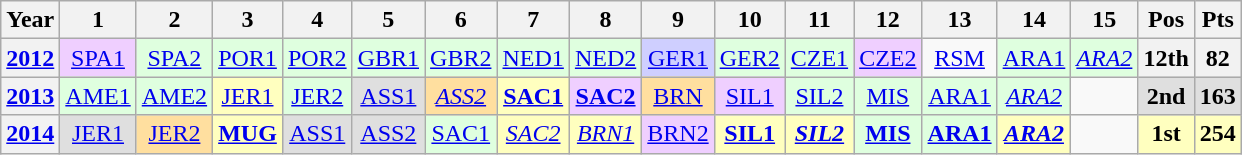<table class="wikitable" style="text-align:center;">
<tr>
<th>Year</th>
<th>1</th>
<th>2</th>
<th>3</th>
<th>4</th>
<th>5</th>
<th>6</th>
<th>7</th>
<th>8</th>
<th>9</th>
<th>10</th>
<th>11</th>
<th>12</th>
<th>13</th>
<th>14</th>
<th>15</th>
<th>Pos</th>
<th>Pts</th>
</tr>
<tr>
<th><a href='#'>2012</a></th>
<td style="background:#efcfff;"><a href='#'>SPA1</a><br></td>
<td style="background:#dfffdf;"><a href='#'>SPA2</a><br></td>
<td style="background:#dfffdf;"><a href='#'>POR1</a><br></td>
<td style="background:#dfffdf;"><a href='#'>POR2</a><br></td>
<td style="background:#dfffdf;"><a href='#'>GBR1</a><br></td>
<td style="background:#dfffdf;"><a href='#'>GBR2</a><br></td>
<td style="background:#dfffdf;"><a href='#'>NED1</a><br></td>
<td style="background:#dfffdf;"><a href='#'>NED2</a><br></td>
<td style="background:#cfcfff;"><a href='#'>GER1</a><br></td>
<td style="background:#dfffdf;"><a href='#'>GER2</a><br></td>
<td style="background:#dfffdf;"><a href='#'>CZE1</a><br></td>
<td style="background:#efcfff;"><a href='#'>CZE2</a><br></td>
<td><a href='#'>RSM</a></td>
<td style="background:#dfffdf;"><a href='#'>ARA1</a><br></td>
<td style="background:#dfffdf;"><em><a href='#'>ARA2</a></em><br></td>
<th>12th</th>
<th>82</th>
</tr>
<tr>
<th><a href='#'>2013</a></th>
<td style="background:#dfffdf;"><a href='#'>AME1</a><br></td>
<td style="background:#dfffdf;"><a href='#'>AME2</a><br></td>
<td style="background:#ffffbf;"><a href='#'>JER1</a><br></td>
<td style="background:#dfffdf;"><a href='#'>JER2</a><br></td>
<td style="background:#dfdfdf;"><a href='#'>ASS1</a><br></td>
<td style="background:#ffdf9f;"><em><a href='#'>ASS2</a></em><br></td>
<td style="background:#ffffbf;"><strong><a href='#'>SAC1</a></strong><br></td>
<td style="background:#efcfff;"><strong><a href='#'>SAC2</a></strong><br></td>
<td style="background:#ffdf9f;"><a href='#'>BRN</a><br></td>
<td style="background:#efcfff;"><a href='#'>SIL1</a><br></td>
<td style="background:#dfffdf;"><a href='#'>SIL2</a><br></td>
<td style="background:#dfffdf;"><a href='#'>MIS</a><br></td>
<td style="background:#dfffdf;"><a href='#'>ARA1</a><br></td>
<td style="background:#dfffdf;"><em><a href='#'>ARA2</a></em><br></td>
<td></td>
<th style="background:#dfdfdf;">2nd</th>
<th style="background:#dfdfdf;">163</th>
</tr>
<tr>
<th><a href='#'>2014</a></th>
<td style="background:#dfdfdf;"><a href='#'>JER1</a><br></td>
<td style="background:#ffdf9f;"><a href='#'>JER2</a><br></td>
<td style="background:#ffffbf;"><strong><a href='#'>MUG</a></strong><br></td>
<td style="background:#dfdfdf;"><a href='#'>ASS1</a><br></td>
<td style="background:#dfdfdf;"><a href='#'>ASS2</a><br></td>
<td style="background:#dfffdf;"><a href='#'>SAC1</a><br></td>
<td style="background:#ffffbf;"><em><a href='#'>SAC2</a></em><br></td>
<td style="background:#ffffbf;"><em><a href='#'>BRN1</a></em><br></td>
<td style="background:#efcfff;"><a href='#'>BRN2</a><br></td>
<td style="background:#ffffbf;"><strong><a href='#'>SIL1</a></strong><br></td>
<td style="background:#ffffbf;"><strong><em><a href='#'>SIL2</a></em></strong><br></td>
<td style="background:#dfffdf;"><strong><a href='#'>MIS</a></strong><br></td>
<td style="background:#dfffdf;"><strong><a href='#'>ARA1</a></strong><br></td>
<td style="background:#ffffbf;"><strong><em><a href='#'>ARA2</a></em></strong><br></td>
<td></td>
<th style="background:#ffffbf;">1st</th>
<th style="background:#ffffbf;">254</th>
</tr>
</table>
